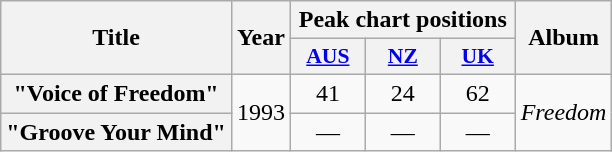<table class="wikitable plainrowheaders" style="text-align:center;">
<tr>
<th scope="col" rowspan="2">Title</th>
<th scope="col" rowspan="2">Year</th>
<th scope="col" colspan="3">Peak chart positions</th>
<th scope="col" rowspan="2">Album</th>
</tr>
<tr>
<th scope="col" style="width:3em;font-size:90%;"><a href='#'>AUS</a><br></th>
<th scope="col" style="width:3em;font-size:90%;"><a href='#'>NZ</a><br></th>
<th scope="col" style="width:3em;font-size:90%;"><a href='#'>UK</a><br></th>
</tr>
<tr>
<th scope="row">"Voice of Freedom"</th>
<td rowspan="2">1993</td>
<td>41</td>
<td>24</td>
<td>62</td>
<td rowspan="2"><em>Freedom</em></td>
</tr>
<tr>
<th scope="row">"Groove Your Mind"</th>
<td>—</td>
<td>—</td>
<td>—</td>
</tr>
</table>
